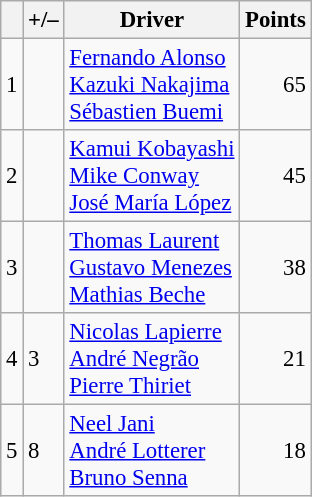<table class="wikitable" style="font-size: 95%;">
<tr>
<th scope="col"></th>
<th scope="col">+/–</th>
<th scope="col">Driver</th>
<th scope="col">Points</th>
</tr>
<tr>
<td align="center">1</td>
<td align="left"></td>
<td> <a href='#'>Fernando Alonso</a><br> <a href='#'>Kazuki Nakajima</a><br> <a href='#'>Sébastien Buemi</a></td>
<td align="right">65</td>
</tr>
<tr>
<td align="center">2</td>
<td align="left"></td>
<td> <a href='#'>Kamui Kobayashi</a><br> <a href='#'>Mike Conway</a><br> <a href='#'>José María López</a></td>
<td align="right">45</td>
</tr>
<tr>
<td align="center">3</td>
<td align="left"></td>
<td> <a href='#'>Thomas Laurent</a><br> <a href='#'>Gustavo Menezes</a><br> <a href='#'>Mathias Beche</a></td>
<td align="right">38</td>
</tr>
<tr>
<td align="center">4</td>
<td align="left"> 3</td>
<td> <a href='#'>Nicolas Lapierre</a><br> <a href='#'>André Negrão</a><br> <a href='#'>Pierre Thiriet</a></td>
<td align="right">21</td>
</tr>
<tr>
<td align="center">5</td>
<td align="left"> 8</td>
<td> <a href='#'>Neel Jani</a><br> <a href='#'>André Lotterer</a><br> <a href='#'>Bruno Senna</a></td>
<td align="right">18</td>
</tr>
</table>
